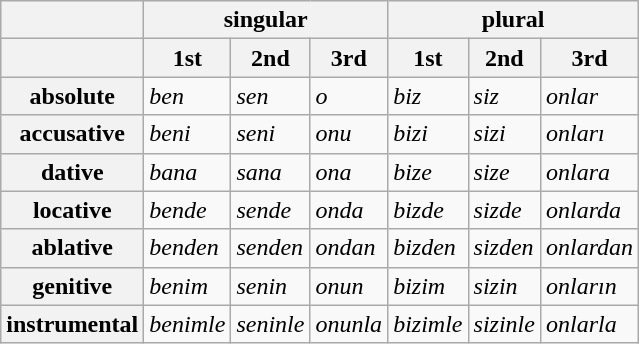<table class=wikitable>
<tr>
<th></th>
<th colspan=3>singular</th>
<th colspan=3>plural</th>
</tr>
<tr>
<th></th>
<th>1st</th>
<th>2nd</th>
<th>3rd</th>
<th>1st</th>
<th>2nd</th>
<th>3rd</th>
</tr>
<tr>
<th>absolute</th>
<td><em>ben</em></td>
<td><em>sen</em></td>
<td><em>o</em></td>
<td><em>biz</em></td>
<td><em>siz</em></td>
<td><em>onlar</em></td>
</tr>
<tr>
<th>accusative</th>
<td><em>beni</em></td>
<td><em>seni</em></td>
<td><em>onu</em></td>
<td><em>bizi</em></td>
<td><em>sizi</em></td>
<td><em>onları</em></td>
</tr>
<tr>
<th>dative</th>
<td><em>bana</em></td>
<td><em>sana</em></td>
<td><em>ona</em></td>
<td><em>bize</em></td>
<td><em>size</em></td>
<td><em>onlara</em></td>
</tr>
<tr>
<th>locative</th>
<td><em>bende</em></td>
<td><em>sende</em></td>
<td><em>onda</em></td>
<td><em>bizde</em></td>
<td><em>sizde</em></td>
<td><em>onlarda</em></td>
</tr>
<tr>
<th>ablative</th>
<td><em>benden</em></td>
<td><em>senden</em></td>
<td><em>ondan</em></td>
<td><em>bizden</em></td>
<td><em>sizden</em></td>
<td><em>onlardan</em></td>
</tr>
<tr>
<th>genitive</th>
<td><em>benim</em></td>
<td><em>senin</em></td>
<td><em>onun</em></td>
<td><em>bizim</em></td>
<td><em>sizin</em></td>
<td><em>onların</em></td>
</tr>
<tr>
<th>instrumental</th>
<td><em>benimle</em></td>
<td><em>seninle</em></td>
<td><em>onunla</em></td>
<td><em>bizimle</em></td>
<td><em>sizinle</em></td>
<td><em>onlarla</em></td>
</tr>
</table>
